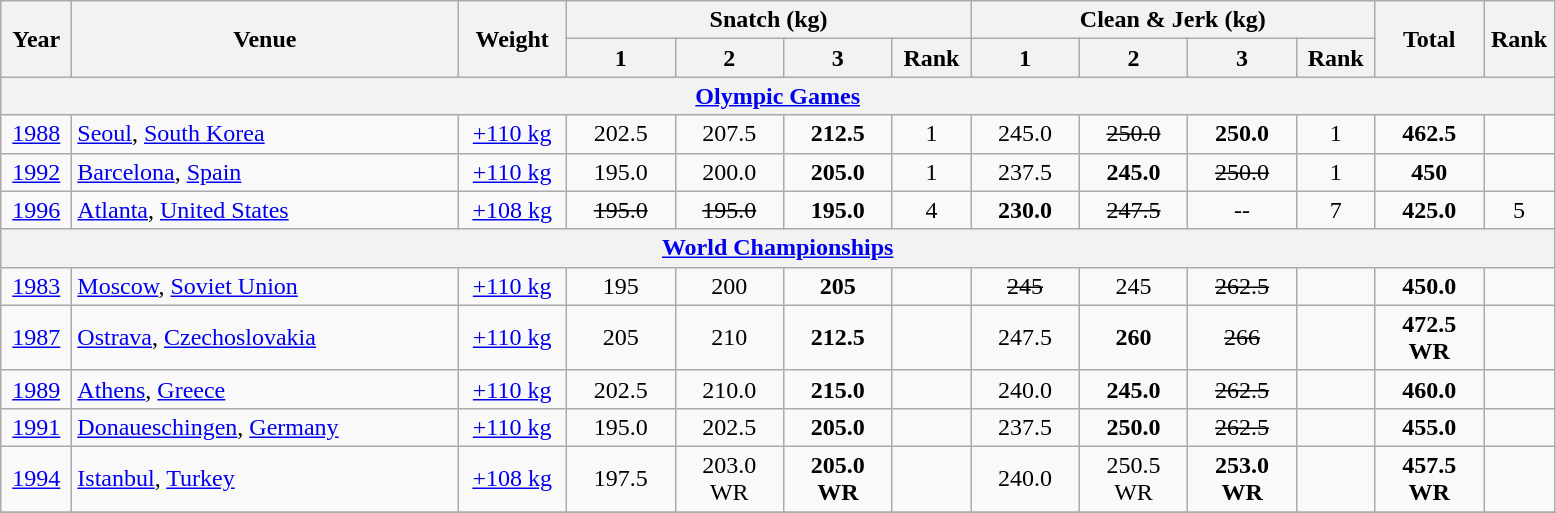<table class="wikitable" style="text-align:center;">
<tr>
<th rowspan=2 width=40>Year</th>
<th rowspan=2 width=250>Venue</th>
<th rowspan=2 width=65>Weight</th>
<th colspan=4>Snatch (kg)</th>
<th colspan=4>Clean & Jerk (kg)</th>
<th rowspan=2 width=65>Total</th>
<th rowspan=2 width=40>Rank</th>
</tr>
<tr>
<th width=65>1</th>
<th width=65>2</th>
<th width=65>3</th>
<th width=45>Rank</th>
<th width=65>1</th>
<th width=65>2</th>
<th width=65>3</th>
<th width=45>Rank</th>
</tr>
<tr>
<th colspan=13><a href='#'>Olympic Games</a></th>
</tr>
<tr>
<td><a href='#'>1988</a></td>
<td align=left> <a href='#'>Seoul</a>, <a href='#'>South Korea</a></td>
<td><a href='#'>+110 kg</a></td>
<td>202.5</td>
<td>207.5</td>
<td><strong>212.5</strong></td>
<td>1</td>
<td>245.0</td>
<td><s>250.0</s></td>
<td><strong>250.0</strong></td>
<td>1</td>
<td><strong>462.5</strong></td>
<td></td>
</tr>
<tr>
<td><a href='#'>1992</a></td>
<td align=left> <a href='#'>Barcelona</a>, <a href='#'>Spain</a></td>
<td><a href='#'>+110 kg</a></td>
<td>195.0</td>
<td>200.0</td>
<td><strong>205.0</strong></td>
<td>1</td>
<td>237.5</td>
<td><strong>245.0</strong></td>
<td><s>250.0</s></td>
<td>1</td>
<td><strong>450</strong></td>
<td><strong></strong></td>
</tr>
<tr>
<td><a href='#'>1996</a></td>
<td align=left> <a href='#'>Atlanta</a>, <a href='#'>United States</a></td>
<td><a href='#'>+108 kg</a></td>
<td><s>195.0</s></td>
<td><s>195.0</s></td>
<td><strong>195.0</strong></td>
<td>4</td>
<td><strong>230.0</strong></td>
<td><s>247.5</s></td>
<td>--</td>
<td>7</td>
<td><strong>425.0</strong></td>
<td>5</td>
</tr>
<tr>
<th colspan=13><a href='#'>World Championships</a></th>
</tr>
<tr>
<td><a href='#'>1983</a></td>
<td align=left> <a href='#'>Moscow</a>, <a href='#'>Soviet Union</a></td>
<td><a href='#'>+110 kg</a></td>
<td>195</td>
<td>200</td>
<td><strong>205</strong></td>
<td></td>
<td><s>245</s></td>
<td>245</td>
<td><s>262.5</s></td>
<td></td>
<td><strong>450.0</strong></td>
<td></td>
</tr>
<tr>
<td><a href='#'>1987</a></td>
<td align=left> <a href='#'>Ostrava</a>, <a href='#'>Czechoslovakia</a></td>
<td><a href='#'>+110 kg</a></td>
<td>205</td>
<td>210</td>
<td><strong> 212.5</strong></td>
<td></td>
<td>247.5</td>
<td><strong> 260</strong></td>
<td><s>266</s></td>
<td></td>
<td><strong>472.5 WR</strong></td>
<td></td>
</tr>
<tr>
<td><a href='#'>1989</a></td>
<td align=left> <a href='#'>Athens</a>, <a href='#'>Greece</a></td>
<td><a href='#'>+110 kg</a></td>
<td>202.5</td>
<td>210.0</td>
<td><strong>215.0</strong></td>
<td></td>
<td>240.0</td>
<td><strong>245.0</strong></td>
<td><s>262.5</s></td>
<td></td>
<td><strong>460.0</strong></td>
<td></td>
</tr>
<tr>
<td><a href='#'>1991</a></td>
<td align=left> <a href='#'>Donaueschingen</a>, <a href='#'>Germany</a></td>
<td><a href='#'>+110 kg</a></td>
<td>195.0</td>
<td>202.5</td>
<td><strong>205.0</strong></td>
<td></td>
<td>237.5</td>
<td><strong>250.0</strong></td>
<td><s>262.5</s></td>
<td></td>
<td><strong>455.0</strong></td>
<td></td>
</tr>
<tr>
<td><a href='#'>1994</a></td>
<td align=left> <a href='#'>Istanbul</a>, <a href='#'>Turkey</a></td>
<td><a href='#'>+108 kg</a></td>
<td>197.5</td>
<td>203.0 WR</td>
<td><strong>205.0 WR</strong></td>
<td></td>
<td>240.0</td>
<td>250.5 WR</td>
<td><strong>253.0 WR</strong></td>
<td></td>
<td><strong>457.5 WR</strong></td>
<td></td>
</tr>
<tr>
</tr>
</table>
